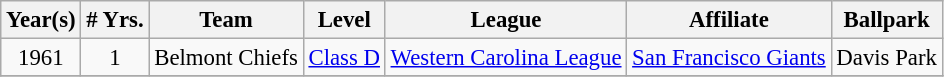<table class="wikitable" style="text-align:center; font-size: 95%;">
<tr>
<th>Year(s)</th>
<th># Yrs.</th>
<th>Team</th>
<th>Level</th>
<th>League</th>
<th>Affiliate</th>
<th>Ballpark</th>
</tr>
<tr>
<td>1961</td>
<td>1</td>
<td>Belmont Chiefs</td>
<td><a href='#'>Class D</a><br></td>
<td><a href='#'>Western Carolina League</a></td>
<td><a href='#'>San Francisco Giants</a></td>
<td>Davis Park</td>
</tr>
<tr>
</tr>
</table>
